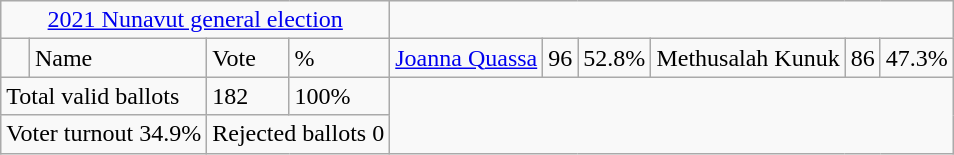<table class="wikitable">
<tr>
<td colspan=4 align=center><a href='#'>2021 Nunavut general election</a></td>
</tr>
<tr>
<td></td>
<td>Name</td>
<td>Vote</td>
<td>%<br></td>
<td><a href='#'>Joanna Quassa</a></td>
<td>96</td>
<td>52.8%<br></td>
<td>Methusalah Kunuk</td>
<td>86</td>
<td>47.3%</td>
</tr>
<tr>
<td colspan=2>Total valid ballots</td>
<td>182</td>
<td>100%</td>
</tr>
<tr>
<td colspan=2>Voter turnout 34.9%</td>
<td colspan=2>Rejected ballots 0</td>
</tr>
</table>
